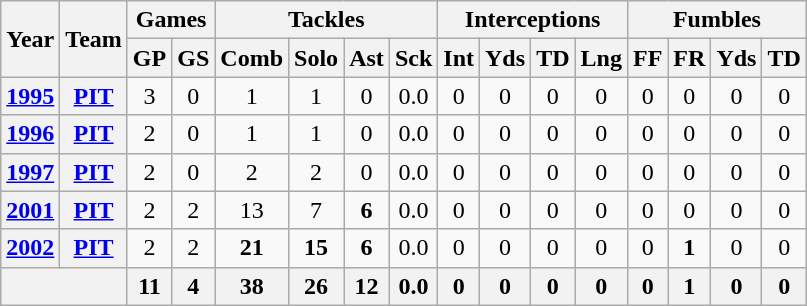<table class="wikitable" style="text-align:center">
<tr>
<th rowspan="2">Year</th>
<th rowspan="2">Team</th>
<th colspan="2">Games</th>
<th colspan="4">Tackles</th>
<th colspan="4">Interceptions</th>
<th colspan="4">Fumbles</th>
</tr>
<tr>
<th>GP</th>
<th>GS</th>
<th>Comb</th>
<th>Solo</th>
<th>Ast</th>
<th>Sck</th>
<th>Int</th>
<th>Yds</th>
<th>TD</th>
<th>Lng</th>
<th>FF</th>
<th>FR</th>
<th>Yds</th>
<th>TD</th>
</tr>
<tr>
<th><a href='#'>1995</a></th>
<th><a href='#'>PIT</a></th>
<td>3</td>
<td>0</td>
<td>1</td>
<td>1</td>
<td>0</td>
<td>0.0</td>
<td>0</td>
<td>0</td>
<td>0</td>
<td>0</td>
<td>0</td>
<td>0</td>
<td>0</td>
<td>0</td>
</tr>
<tr>
<th><a href='#'>1996</a></th>
<th><a href='#'>PIT</a></th>
<td>2</td>
<td>0</td>
<td>1</td>
<td>1</td>
<td>0</td>
<td>0.0</td>
<td>0</td>
<td>0</td>
<td>0</td>
<td>0</td>
<td>0</td>
<td>0</td>
<td>0</td>
<td>0</td>
</tr>
<tr>
<th><a href='#'>1997</a></th>
<th><a href='#'>PIT</a></th>
<td>2</td>
<td>0</td>
<td>2</td>
<td>2</td>
<td>0</td>
<td>0.0</td>
<td>0</td>
<td>0</td>
<td>0</td>
<td>0</td>
<td>0</td>
<td>0</td>
<td>0</td>
<td>0</td>
</tr>
<tr>
<th><a href='#'>2001</a></th>
<th><a href='#'>PIT</a></th>
<td>2</td>
<td>2</td>
<td>13</td>
<td>7</td>
<td><strong>6</strong></td>
<td>0.0</td>
<td>0</td>
<td>0</td>
<td>0</td>
<td>0</td>
<td>0</td>
<td>0</td>
<td>0</td>
<td>0</td>
</tr>
<tr>
<th><a href='#'>2002</a></th>
<th><a href='#'>PIT</a></th>
<td>2</td>
<td>2</td>
<td><strong>21</strong></td>
<td><strong>15</strong></td>
<td><strong>6</strong></td>
<td>0.0</td>
<td>0</td>
<td>0</td>
<td>0</td>
<td>0</td>
<td>0</td>
<td><strong>1</strong></td>
<td>0</td>
<td>0</td>
</tr>
<tr>
<th colspan="2"></th>
<th>11</th>
<th>4</th>
<th>38</th>
<th>26</th>
<th>12</th>
<th>0.0</th>
<th>0</th>
<th>0</th>
<th>0</th>
<th>0</th>
<th>0</th>
<th>1</th>
<th>0</th>
<th>0</th>
</tr>
</table>
